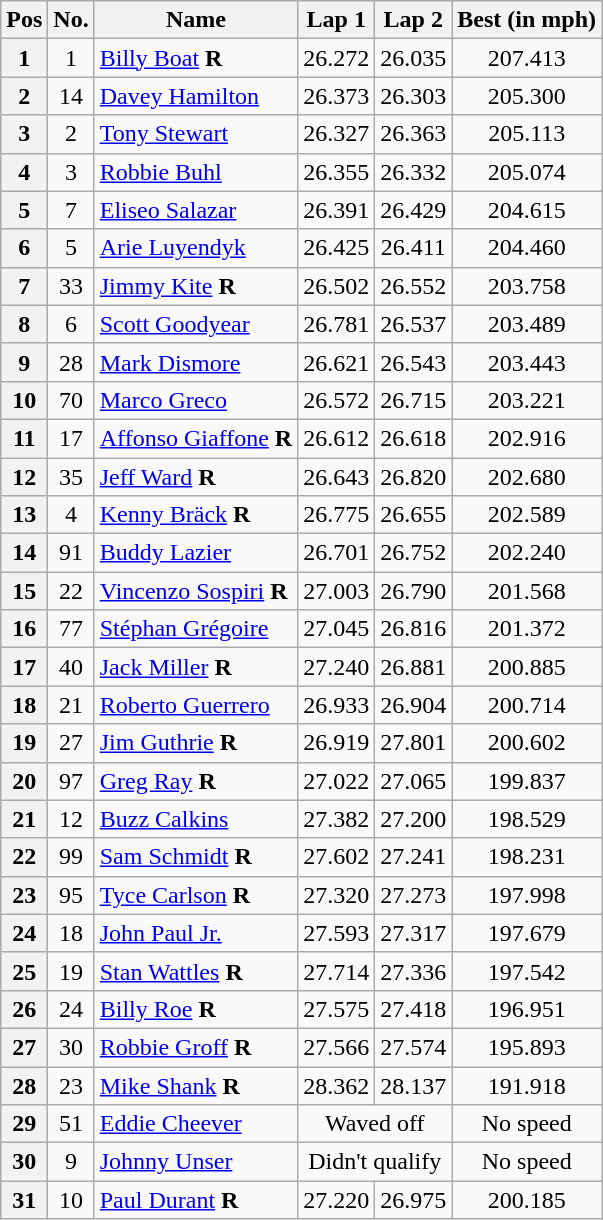<table class="wikitable sortable" " style="fontsize:95%">
<tr>
<th>Pos</th>
<th>No.</th>
<th>Name</th>
<th>Lap 1</th>
<th>Lap 2</th>
<th>Best (in mph)</th>
</tr>
<tr>
<th scope="row">1</th>
<td align=center>1</td>
<td> <a href='#'>Billy Boat</a> <strong><span>R</span></strong></td>
<td align="center">26.272</td>
<td align="center">26.035</td>
<td align="center">207.413</td>
</tr>
<tr>
<th scope="row">2</th>
<td align=center>14</td>
<td> <a href='#'>Davey Hamilton</a></td>
<td align="center">26.373</td>
<td align="center">26.303</td>
<td align="center">205.300</td>
</tr>
<tr>
<th scope="row">3</th>
<td align=center>2</td>
<td> <a href='#'>Tony Stewart</a></td>
<td align="center">26.327</td>
<td align="center">26.363</td>
<td align="center">205.113</td>
</tr>
<tr>
<th scope="row">4</th>
<td align=center>3</td>
<td> <a href='#'>Robbie Buhl</a></td>
<td align="center">26.355</td>
<td align="center">26.332</td>
<td align="center">205.074</td>
</tr>
<tr>
<th scope="row">5</th>
<td align=center>7</td>
<td> <a href='#'>Eliseo Salazar</a></td>
<td align="center">26.391</td>
<td align="center">26.429</td>
<td align="center">204.615</td>
</tr>
<tr>
<th scope="row">6</th>
<td align=center>5</td>
<td> <a href='#'>Arie Luyendyk</a></td>
<td align="center">26.425</td>
<td align="center">26.411</td>
<td align="center">204.460</td>
</tr>
<tr>
<th scope="row">7</th>
<td align=center>33</td>
<td> <a href='#'>Jimmy Kite</a> <strong><span>R</span></strong></td>
<td align="center">26.502</td>
<td align="center">26.552</td>
<td align="center">203.758</td>
</tr>
<tr>
<th scope="row">8</th>
<td align=center>6</td>
<td> <a href='#'>Scott Goodyear</a></td>
<td align="center">26.781</td>
<td align="center">26.537</td>
<td align="center">203.489</td>
</tr>
<tr>
<th scope="row">9</th>
<td align=center>28</td>
<td> <a href='#'>Mark Dismore</a></td>
<td align="center">26.621</td>
<td align="center">26.543</td>
<td align="center">203.443</td>
</tr>
<tr>
<th scope="row">10</th>
<td align=center>70</td>
<td> <a href='#'>Marco Greco</a></td>
<td align="center">26.572</td>
<td align="center">26.715</td>
<td align="center">203.221</td>
</tr>
<tr>
<th scope="row">11</th>
<td align=center>17</td>
<td> <a href='#'>Affonso Giaffone</a> <strong><span>R</span></strong></td>
<td align="center">26.612</td>
<td align="center">26.618</td>
<td align="center">202.916</td>
</tr>
<tr>
<th scope="row">12</th>
<td align=center>35</td>
<td> <a href='#'>Jeff Ward</a> <strong><span>R</span></strong></td>
<td align="center">26.643</td>
<td align="center">26.820</td>
<td align="center">202.680</td>
</tr>
<tr>
<th scope="row">13</th>
<td align=center>4</td>
<td> <a href='#'>Kenny Bräck</a> <strong><span>R</span></strong></td>
<td align="center">26.775</td>
<td align="center">26.655</td>
<td align="center">202.589</td>
</tr>
<tr>
<th scope="row">14</th>
<td align=center>91</td>
<td> <a href='#'>Buddy Lazier</a></td>
<td align="center">26.701</td>
<td align="center">26.752</td>
<td align="center">202.240</td>
</tr>
<tr>
<th scope="row">15</th>
<td align=center>22</td>
<td> <a href='#'>Vincenzo Sospiri</a> <strong><span>R</span></strong></td>
<td align="center">27.003</td>
<td align="center">26.790</td>
<td align="center">201.568</td>
</tr>
<tr>
<th scope="row">16</th>
<td align=center>77</td>
<td> <a href='#'>Stéphan Grégoire</a></td>
<td align="center">27.045</td>
<td align="center">26.816</td>
<td align="center">201.372</td>
</tr>
<tr>
<th scope="row">17</th>
<td align=center>40</td>
<td> <a href='#'>Jack Miller</a> <strong><span>R</span></strong></td>
<td align="center">27.240</td>
<td align="center">26.881</td>
<td align="center">200.885</td>
</tr>
<tr>
<th scope="row">18</th>
<td align=center>21</td>
<td> <a href='#'>Roberto Guerrero</a></td>
<td align="center">26.933</td>
<td align="center">26.904</td>
<td align="center">200.714</td>
</tr>
<tr>
<th scope="row">19</th>
<td align=center>27</td>
<td> <a href='#'>Jim Guthrie</a> <strong><span>R</span></strong></td>
<td align="center">26.919</td>
<td align="center">27.801</td>
<td align="center">200.602</td>
</tr>
<tr>
<th scope="row">20</th>
<td align=center>97</td>
<td> <a href='#'>Greg Ray</a> <strong><span>R</span></strong></td>
<td align="center">27.022</td>
<td align="center">27.065</td>
<td align="center">199.837</td>
</tr>
<tr>
<th scope="row">21</th>
<td align=center>12</td>
<td> <a href='#'>Buzz Calkins</a></td>
<td align="center">27.382</td>
<td align="center">27.200</td>
<td align="center">198.529</td>
</tr>
<tr>
<th scope="row">22</th>
<td align=center>99</td>
<td> <a href='#'>Sam Schmidt</a> <strong><span>R</span></strong></td>
<td align="center">27.602</td>
<td align="center">27.241</td>
<td align="center">198.231</td>
</tr>
<tr>
<th scope="row">23</th>
<td align=center>95</td>
<td> <a href='#'>Tyce Carlson</a> <strong><span>R</span></strong></td>
<td align="center">27.320</td>
<td align="center">27.273</td>
<td align="center">197.998</td>
</tr>
<tr>
<th scope="row">24</th>
<td align=center>18</td>
<td> <a href='#'>John Paul Jr.</a></td>
<td align="center">27.593</td>
<td align="center">27.317</td>
<td align="center">197.679</td>
</tr>
<tr>
<th scope="row">25</th>
<td align=center>19</td>
<td> <a href='#'>Stan Wattles</a> <strong><span>R</span></strong></td>
<td align="center">27.714</td>
<td align="center">27.336</td>
<td align="center">197.542</td>
</tr>
<tr>
<th scope="row">26</th>
<td align=center>24</td>
<td> <a href='#'>Billy Roe</a> <strong><span>R</span></strong></td>
<td align="center">27.575</td>
<td align="center">27.418</td>
<td align="center">196.951</td>
</tr>
<tr>
<th scope="row">27</th>
<td align=center>30</td>
<td> <a href='#'>Robbie Groff</a> <strong><span>R</span></strong></td>
<td align="center">27.566</td>
<td align="center">27.574</td>
<td align="center">195.893</td>
</tr>
<tr>
<th scope="row">28</th>
<td align=center>23</td>
<td> <a href='#'>Mike Shank</a> <strong><span>R</span></strong></td>
<td align="center">28.362</td>
<td align="center">28.137</td>
<td align="center">191.918</td>
</tr>
<tr>
<th scope="row">29</th>
<td align=center>51</td>
<td> <a href='#'>Eddie Cheever</a></td>
<td colspan=2 align="center">Waved off</td>
<td align="center">No speed</td>
</tr>
<tr>
<th scope="row">30</th>
<td align=center>9</td>
<td> <a href='#'>Johnny Unser</a></td>
<td colspan=2 align="center">Didn't qualify</td>
<td align="center">No speed</td>
</tr>
<tr>
<th scope="row">31</th>
<td align=center>10</td>
<td> <a href='#'>Paul Durant</a> <strong><span>R</span></strong></td>
<td align="center">27.220</td>
<td align="center">26.975</td>
<td align="center">200.185</td>
</tr>
</table>
